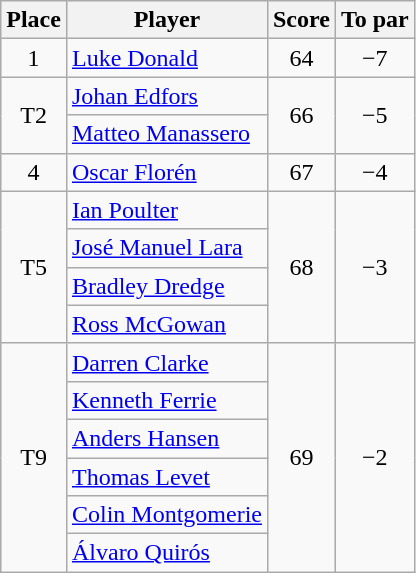<table class="wikitable">
<tr>
<th>Place</th>
<th>Player</th>
<th>Score</th>
<th>To par</th>
</tr>
<tr>
<td align=center>1</td>
<td> <a href='#'>Luke Donald</a></td>
<td align=center>64</td>
<td align=center>−7</td>
</tr>
<tr>
<td rowspan="2" align=center>T2</td>
<td> <a href='#'>Johan Edfors</a></td>
<td rowspan="2" align=center>66</td>
<td rowspan="2" align=center>−5</td>
</tr>
<tr>
<td> <a href='#'>Matteo Manassero</a></td>
</tr>
<tr>
<td align=center>4</td>
<td> <a href='#'>Oscar Florén</a></td>
<td align=center>67</td>
<td align=center>−4</td>
</tr>
<tr>
<td rowspan="4" align=center>T5</td>
<td> <a href='#'>Ian Poulter</a></td>
<td rowspan="4" align=center>68</td>
<td rowspan="4" align=center>−3</td>
</tr>
<tr>
<td> <a href='#'>José Manuel Lara</a></td>
</tr>
<tr>
<td> <a href='#'>Bradley Dredge</a></td>
</tr>
<tr>
<td> <a href='#'>Ross McGowan</a></td>
</tr>
<tr>
<td rowspan="6" align=center>T9</td>
<td> <a href='#'>Darren Clarke</a></td>
<td rowspan="6" align=center>69</td>
<td rowspan="6" align=center>−2</td>
</tr>
<tr>
<td> <a href='#'>Kenneth Ferrie</a></td>
</tr>
<tr>
<td> <a href='#'>Anders Hansen</a></td>
</tr>
<tr>
<td> <a href='#'>Thomas Levet</a></td>
</tr>
<tr>
<td> <a href='#'>Colin Montgomerie</a></td>
</tr>
<tr>
<td> <a href='#'>Álvaro Quirós</a></td>
</tr>
</table>
